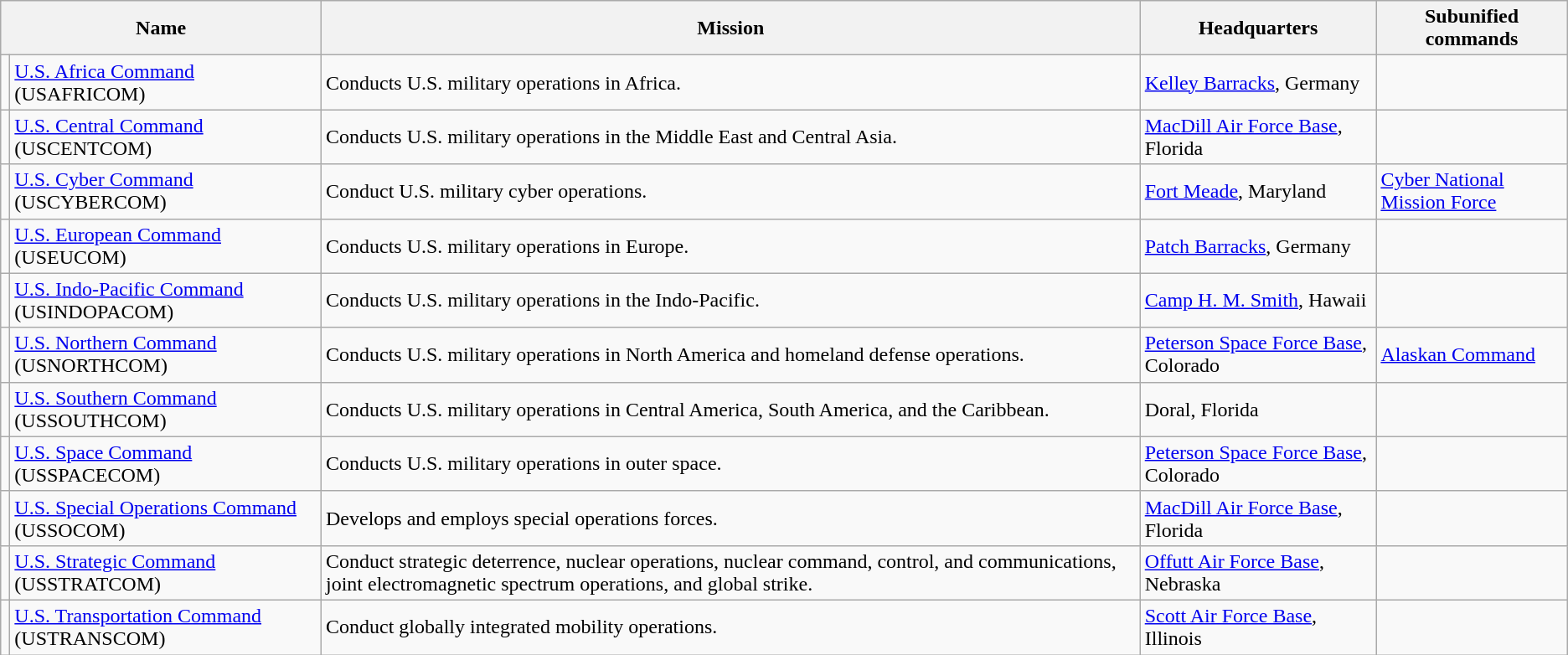<table class="wikitable">
<tr>
<th colspan=2>Name</th>
<th>Mission</th>
<th>Headquarters</th>
<th>Subunified commands</th>
</tr>
<tr>
<td></td>
<td><a href='#'>U.S. Africa Command</a> (USAFRICOM)</td>
<td>Conducts U.S. military operations in Africa.</td>
<td><a href='#'>Kelley Barracks</a>, Germany</td>
<td></td>
</tr>
<tr>
<td></td>
<td><a href='#'>U.S. Central Command</a> (USCENTCOM)</td>
<td>Conducts U.S. military operations in the Middle East and Central Asia.</td>
<td><a href='#'>MacDill Air Force Base</a>, Florida</td>
<td></td>
</tr>
<tr>
<td></td>
<td><a href='#'>U.S. Cyber Command</a> (USCYBERCOM)</td>
<td>Conduct U.S. military cyber operations.</td>
<td><a href='#'>Fort Meade</a>, Maryland</td>
<td> <a href='#'>Cyber National Mission Force</a></td>
</tr>
<tr>
<td></td>
<td><a href='#'>U.S. European Command</a> (USEUCOM)</td>
<td>Conducts U.S. military operations in Europe.</td>
<td><a href='#'>Patch Barracks</a>, Germany</td>
<td></td>
</tr>
<tr>
<td></td>
<td><a href='#'>U.S. Indo-Pacific Command</a> (USINDOPACOM)</td>
<td>Conducts U.S. military operations in the Indo-Pacific.</td>
<td><a href='#'>Camp H. M. Smith</a>, Hawaii</td>
<td></td>
</tr>
<tr>
<td></td>
<td><a href='#'>U.S. Northern Command</a> (USNORTHCOM)</td>
<td>Conducts U.S. military operations in North America and homeland defense operations.</td>
<td><a href='#'>Peterson Space Force Base</a>, Colorado</td>
<td> <a href='#'>Alaskan Command</a></td>
</tr>
<tr>
<td></td>
<td><a href='#'>U.S. Southern Command</a> (USSOUTHCOM)</td>
<td>Conducts U.S. military operations in Central America, South America, and the Caribbean.</td>
<td>Doral, Florida</td>
<td></td>
</tr>
<tr>
<td></td>
<td><a href='#'>U.S. Space Command</a> (USSPACECOM)</td>
<td>Conducts U.S. military operations in outer space.</td>
<td><a href='#'>Peterson Space Force Base</a>, Colorado</td>
<td></td>
</tr>
<tr>
<td></td>
<td><a href='#'>U.S. Special Operations Command</a> (USSOCOM)</td>
<td>Develops and employs special operations forces.</td>
<td><a href='#'>MacDill Air Force Base</a>, Florida</td>
<td></td>
</tr>
<tr>
<td></td>
<td><a href='#'>U.S. Strategic Command</a> (USSTRATCOM)</td>
<td>Conduct strategic deterrence, nuclear operations, nuclear command, control, and communications, joint electromagnetic spectrum operations, and global strike.</td>
<td><a href='#'>Offutt Air Force Base</a>, Nebraska</td>
<td></td>
</tr>
<tr>
<td></td>
<td><a href='#'>U.S. Transportation Command</a> (USTRANSCOM)</td>
<td>Conduct globally integrated mobility operations.</td>
<td><a href='#'>Scott Air Force Base</a>, Illinois</td>
<td></td>
</tr>
</table>
